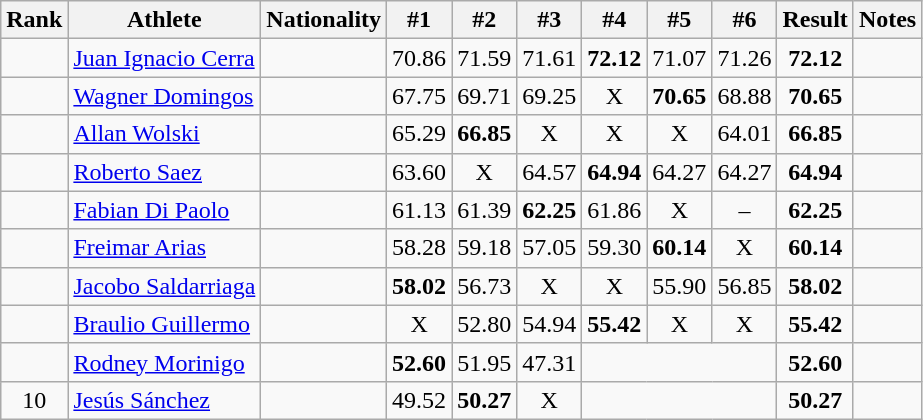<table class="wikitable sortable" style="text-align:center">
<tr>
<th>Rank</th>
<th>Athlete</th>
<th>Nationality</th>
<th>#1</th>
<th>#2</th>
<th>#3</th>
<th>#4</th>
<th>#5</th>
<th>#6</th>
<th>Result</th>
<th>Notes</th>
</tr>
<tr>
<td></td>
<td align=left><a href='#'>Juan Ignacio Cerra</a></td>
<td align=left></td>
<td>70.86</td>
<td>71.59</td>
<td>71.61</td>
<td><strong>72.12</strong></td>
<td>71.07</td>
<td>71.26</td>
<td><strong>72.12</strong></td>
<td></td>
</tr>
<tr>
<td></td>
<td align=left><a href='#'>Wagner Domingos</a></td>
<td align=left></td>
<td>67.75</td>
<td>69.71</td>
<td>69.25</td>
<td>X</td>
<td><strong>70.65</strong></td>
<td>68.88</td>
<td><strong>70.65</strong></td>
<td></td>
</tr>
<tr>
<td></td>
<td align=left><a href='#'>Allan Wolski</a></td>
<td align=left></td>
<td>65.29</td>
<td><strong>66.85</strong></td>
<td>X</td>
<td>X</td>
<td>X</td>
<td>64.01</td>
<td><strong>66.85</strong></td>
<td></td>
</tr>
<tr>
<td></td>
<td align=left><a href='#'>Roberto Saez</a></td>
<td align=left></td>
<td>63.60</td>
<td>X</td>
<td>64.57</td>
<td><strong>64.94</strong></td>
<td>64.27</td>
<td>64.27</td>
<td><strong>64.94</strong></td>
<td></td>
</tr>
<tr>
<td></td>
<td align=left><a href='#'>Fabian Di Paolo</a></td>
<td align=left></td>
<td>61.13</td>
<td>61.39</td>
<td><strong>62.25</strong></td>
<td>61.86</td>
<td>X</td>
<td>–</td>
<td><strong>62.25</strong></td>
<td></td>
</tr>
<tr>
<td></td>
<td align=left><a href='#'>Freimar Arias</a></td>
<td align=left></td>
<td>58.28</td>
<td>59.18</td>
<td>57.05</td>
<td>59.30</td>
<td><strong>60.14</strong></td>
<td>X</td>
<td><strong>60.14</strong></td>
<td></td>
</tr>
<tr>
<td></td>
<td align=left><a href='#'>Jacobo Saldarriaga</a></td>
<td align=left></td>
<td><strong>58.02</strong></td>
<td>56.73</td>
<td>X</td>
<td>X</td>
<td>55.90</td>
<td>56.85</td>
<td><strong>58.02</strong></td>
<td></td>
</tr>
<tr>
<td></td>
<td align=left><a href='#'>Braulio Guillermo</a></td>
<td align=left></td>
<td>X</td>
<td>52.80</td>
<td>54.94</td>
<td><strong>55.42</strong></td>
<td>X</td>
<td>X</td>
<td><strong>55.42</strong></td>
<td></td>
</tr>
<tr>
<td></td>
<td align=left><a href='#'>Rodney Morinigo</a></td>
<td align=left></td>
<td><strong>52.60</strong></td>
<td>51.95</td>
<td>47.31</td>
<td colspan=3></td>
<td><strong>52.60</strong></td>
<td></td>
</tr>
<tr>
<td>10</td>
<td align=left><a href='#'>Jesús Sánchez</a></td>
<td align=left></td>
<td>49.52</td>
<td><strong>50.27</strong></td>
<td>X</td>
<td colspan=3></td>
<td><strong>50.27</strong></td>
<td></td>
</tr>
</table>
